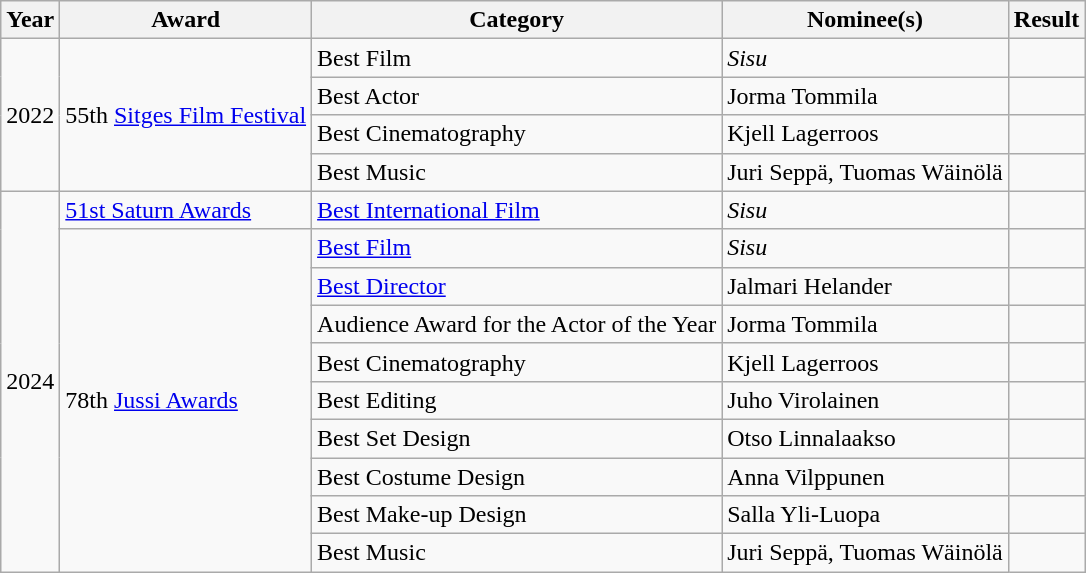<table class="wikitable plainrowheaders" style="table-layout: fixed; margin-right: 0; ">
<tr>
<th scope="col">Year</th>
<th scope="col">Award</th>
<th scope="col">Category</th>
<th scope="col">Nominee(s)</th>
<th scope="col">Result</th>
</tr>
<tr>
<td align = "center" rowspan = "4">2022</td>
<td scope="row" rowspan = "4">55th <a href='#'>Sitges Film Festival</a></td>
<td>Best Film</td>
<td><em>Sisu</em></td>
<td></td>
</tr>
<tr>
<td>Best Actor</td>
<td>Jorma Tommila</td>
<td></td>
</tr>
<tr>
<td>Best Cinematography</td>
<td>Kjell Lagerroos</td>
<td></td>
</tr>
<tr>
<td>Best Music</td>
<td>Juri Seppä, Tuomas Wäinölä</td>
<td></td>
</tr>
<tr>
<td align = "center" rowspan = "10">2024</td>
<td><a href='#'>51st Saturn Awards</a></td>
<td><a href='#'>Best International Film</a></td>
<td><em>Sisu</em></td>
<td></td>
</tr>
<tr>
<td scope="row" rowspan = "9">78th <a href='#'>Jussi Awards</a></td>
<td><a href='#'>Best Film</a></td>
<td><em>Sisu</em></td>
<td></td>
</tr>
<tr>
<td><a href='#'>Best Director</a></td>
<td>Jalmari Helander</td>
<td></td>
</tr>
<tr>
<td>Audience Award for the Actor of the Year</td>
<td>Jorma Tommila</td>
<td></td>
</tr>
<tr>
<td>Best Cinematography</td>
<td>Kjell Lagerroos</td>
<td></td>
</tr>
<tr>
<td>Best Editing</td>
<td>Juho Virolainen</td>
<td></td>
</tr>
<tr>
<td>Best Set Design</td>
<td>Otso Linnalaakso</td>
<td></td>
</tr>
<tr>
<td>Best Costume Design</td>
<td>Anna Vilppunen</td>
<td></td>
</tr>
<tr>
<td>Best Make-up Design</td>
<td>Salla Yli-Luopa</td>
<td></td>
</tr>
<tr>
<td>Best Music</td>
<td>Juri Seppä, Tuomas Wäinölä</td>
<td></td>
</tr>
</table>
